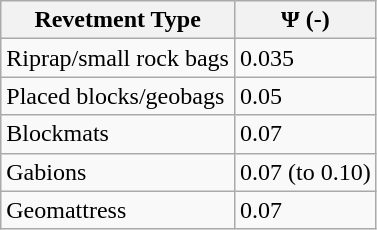<table class="wikitable">
<tr>
<th>Revetment Type</th>
<th>Ψ (-)</th>
</tr>
<tr>
<td>Riprap/small rock bags</td>
<td>0.035</td>
</tr>
<tr>
<td>Placed blocks/geobags</td>
<td>0.05</td>
</tr>
<tr>
<td>Blockmats</td>
<td>0.07</td>
</tr>
<tr>
<td>Gabions</td>
<td>0.07 (to 0.10)</td>
</tr>
<tr>
<td>Geomattress</td>
<td>0.07</td>
</tr>
</table>
